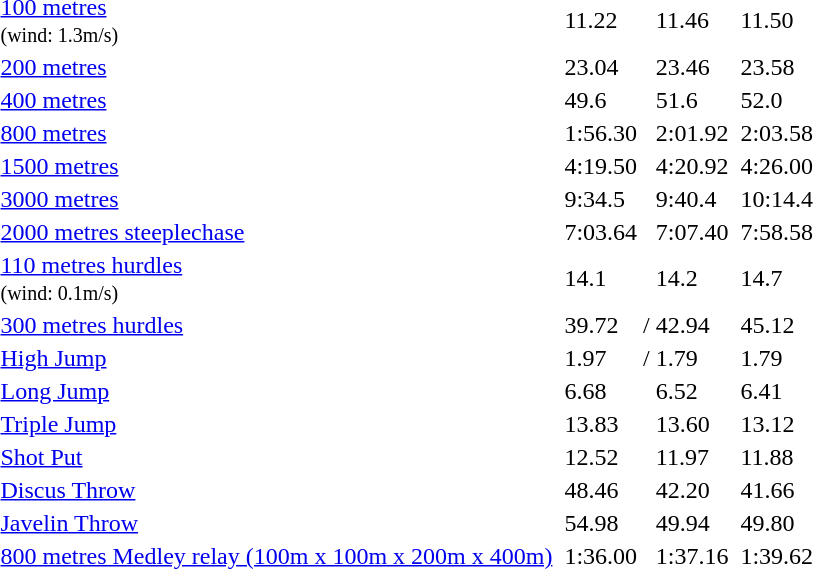<table>
<tr>
<td><a href='#'>100 metres</a> <br> <small>(wind: 1.3m/s)</small></td>
<td></td>
<td>11.22</td>
<td></td>
<td>11.46</td>
<td></td>
<td>11.50</td>
</tr>
<tr>
<td><a href='#'>200 metres</a></td>
<td></td>
<td>23.04</td>
<td></td>
<td>23.46</td>
<td></td>
<td>23.58</td>
</tr>
<tr>
<td><a href='#'>400 metres</a></td>
<td></td>
<td>49.6</td>
<td></td>
<td>51.6</td>
<td></td>
<td>52.0</td>
</tr>
<tr>
<td><a href='#'>800 metres</a></td>
<td></td>
<td>1:56.30</td>
<td></td>
<td>2:01.92</td>
<td></td>
<td>2:03.58</td>
</tr>
<tr>
<td><a href='#'>1500 metres</a></td>
<td></td>
<td>4:19.50</td>
<td></td>
<td>4:20.92</td>
<td></td>
<td>4:26.00</td>
</tr>
<tr>
<td><a href='#'>3000 metres</a></td>
<td></td>
<td>9:34.5</td>
<td></td>
<td>9:40.4</td>
<td></td>
<td>10:14.4</td>
</tr>
<tr>
<td><a href='#'>2000 metres steeplechase</a></td>
<td></td>
<td>7:03.64</td>
<td></td>
<td>7:07.40</td>
<td></td>
<td>7:58.58</td>
</tr>
<tr>
<td><a href='#'>110 metres hurdles</a> <br> <small>(wind: 0.1m/s)</small></td>
<td></td>
<td>14.1</td>
<td></td>
<td>14.2</td>
<td></td>
<td>14.7</td>
</tr>
<tr>
<td><a href='#'>300 metres hurdles</a></td>
<td></td>
<td>39.72</td>
<td>/</td>
<td>42.94</td>
<td></td>
<td>45.12</td>
</tr>
<tr>
<td><a href='#'>High Jump</a></td>
<td></td>
<td>1.97</td>
<td>/</td>
<td>1.79</td>
<td></td>
<td>1.79</td>
</tr>
<tr>
<td><a href='#'>Long Jump</a></td>
<td></td>
<td>6.68</td>
<td></td>
<td>6.52</td>
<td></td>
<td>6.41</td>
</tr>
<tr>
<td><a href='#'>Triple Jump</a></td>
<td></td>
<td>13.83</td>
<td></td>
<td>13.60</td>
<td></td>
<td>13.12</td>
</tr>
<tr>
<td><a href='#'>Shot Put</a></td>
<td></td>
<td>12.52</td>
<td></td>
<td>11.97</td>
<td></td>
<td>11.88</td>
</tr>
<tr>
<td><a href='#'>Discus Throw</a></td>
<td></td>
<td>48.46</td>
<td></td>
<td>42.20</td>
<td></td>
<td>41.66</td>
</tr>
<tr>
<td><a href='#'>Javelin Throw</a></td>
<td></td>
<td>54.98</td>
<td></td>
<td>49.94</td>
<td></td>
<td>49.80</td>
</tr>
<tr>
<td><a href='#'>800 metres Medley relay (100m x 100m x 200m x 400m)</a></td>
<td></td>
<td>1:36.00</td>
<td></td>
<td>1:37.16</td>
<td></td>
<td>1:39.62</td>
</tr>
</table>
